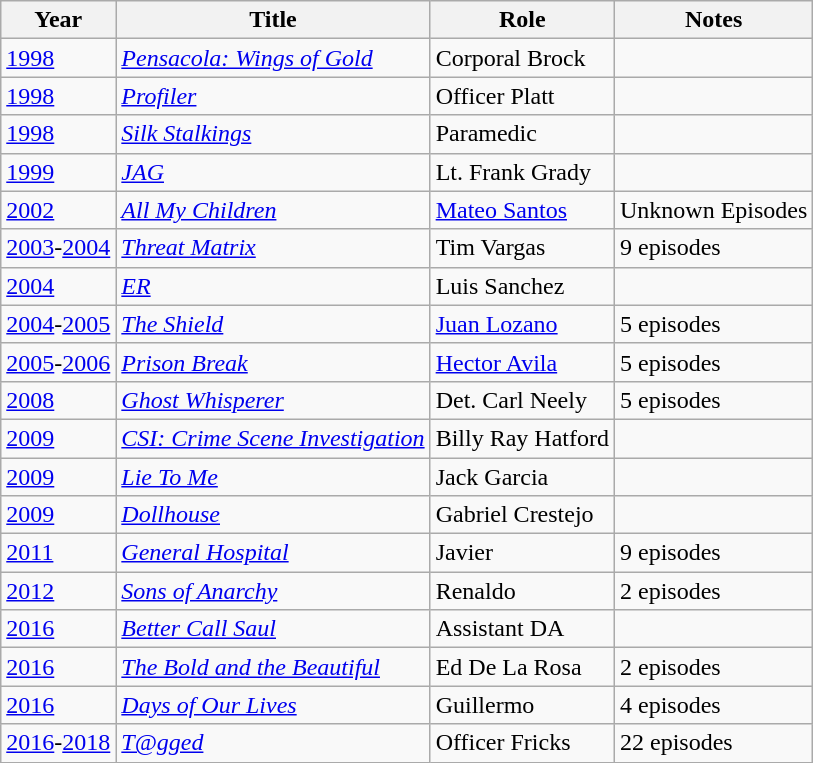<table class="wikitable">
<tr>
<th>Year</th>
<th>Title</th>
<th>Role</th>
<th>Notes</th>
</tr>
<tr>
<td><a href='#'>1998</a></td>
<td><em><a href='#'>Pensacola: Wings of Gold</a></em></td>
<td>Corporal Brock</td>
<td></td>
</tr>
<tr>
<td><a href='#'>1998</a></td>
<td><em><a href='#'>Profiler</a></em></td>
<td>Officer Platt</td>
<td></td>
</tr>
<tr>
<td><a href='#'>1998</a></td>
<td><em><a href='#'>Silk Stalkings</a></em></td>
<td>Paramedic</td>
<td></td>
</tr>
<tr>
<td><a href='#'>1999</a></td>
<td><em><a href='#'>JAG</a></em></td>
<td>Lt. Frank Grady</td>
<td></td>
</tr>
<tr>
<td><a href='#'>2002</a></td>
<td><em><a href='#'>All My Children</a></em></td>
<td><a href='#'>Mateo Santos</a></td>
<td>Unknown Episodes</td>
</tr>
<tr>
<td><a href='#'>2003</a>-<a href='#'>2004</a></td>
<td><em><a href='#'>Threat Matrix</a></em></td>
<td>Tim Vargas</td>
<td>9 episodes</td>
</tr>
<tr>
<td><a href='#'>2004</a></td>
<td><em><a href='#'>ER</a></em></td>
<td>Luis Sanchez</td>
<td></td>
</tr>
<tr>
<td><a href='#'>2004</a>-<a href='#'>2005</a></td>
<td><em><a href='#'>The Shield</a></em></td>
<td><a href='#'>Juan Lozano</a></td>
<td>5 episodes</td>
</tr>
<tr>
<td><a href='#'>2005</a>-<a href='#'>2006</a></td>
<td><em><a href='#'>Prison Break</a></em></td>
<td><a href='#'>Hector Avila</a></td>
<td>5 episodes</td>
</tr>
<tr>
<td><a href='#'>2008</a></td>
<td><em><a href='#'>Ghost Whisperer</a></em></td>
<td>Det. Carl Neely</td>
<td>5 episodes</td>
</tr>
<tr>
<td><a href='#'>2009</a></td>
<td><em><a href='#'>CSI: Crime Scene Investigation</a></em></td>
<td>Billy Ray Hatford</td>
<td></td>
</tr>
<tr>
<td><a href='#'>2009</a></td>
<td><em><a href='#'>Lie To Me </a></em></td>
<td>Jack Garcia</td>
<td></td>
</tr>
<tr>
<td><a href='#'>2009</a></td>
<td><em><a href='#'>Dollhouse</a></em></td>
<td>Gabriel Crestejo</td>
<td></td>
</tr>
<tr>
<td><a href='#'>2011</a></td>
<td><em><a href='#'>General Hospital</a></em></td>
<td>Javier</td>
<td>9 episodes</td>
</tr>
<tr>
<td><a href='#'>2012</a></td>
<td><em><a href='#'>Sons of Anarchy</a></em></td>
<td>Renaldo</td>
<td>2 episodes</td>
</tr>
<tr>
<td><a href='#'>2016</a></td>
<td><em><a href='#'>Better Call Saul</a></em></td>
<td>Assistant DA</td>
<td></td>
</tr>
<tr>
<td><a href='#'>2016</a></td>
<td><em><a href='#'>The Bold and the Beautiful</a></em></td>
<td>Ed De La Rosa</td>
<td>2 episodes</td>
</tr>
<tr>
<td><a href='#'>2016</a></td>
<td><em><a href='#'>Days of Our Lives</a></em></td>
<td>Guillermo</td>
<td>4 episodes</td>
</tr>
<tr>
<td><a href='#'>2016</a>-<a href='#'>2018</a></td>
<td><em><a href='#'>T@gged</a></em></td>
<td>Officer Fricks</td>
<td>22 episodes</td>
</tr>
</table>
